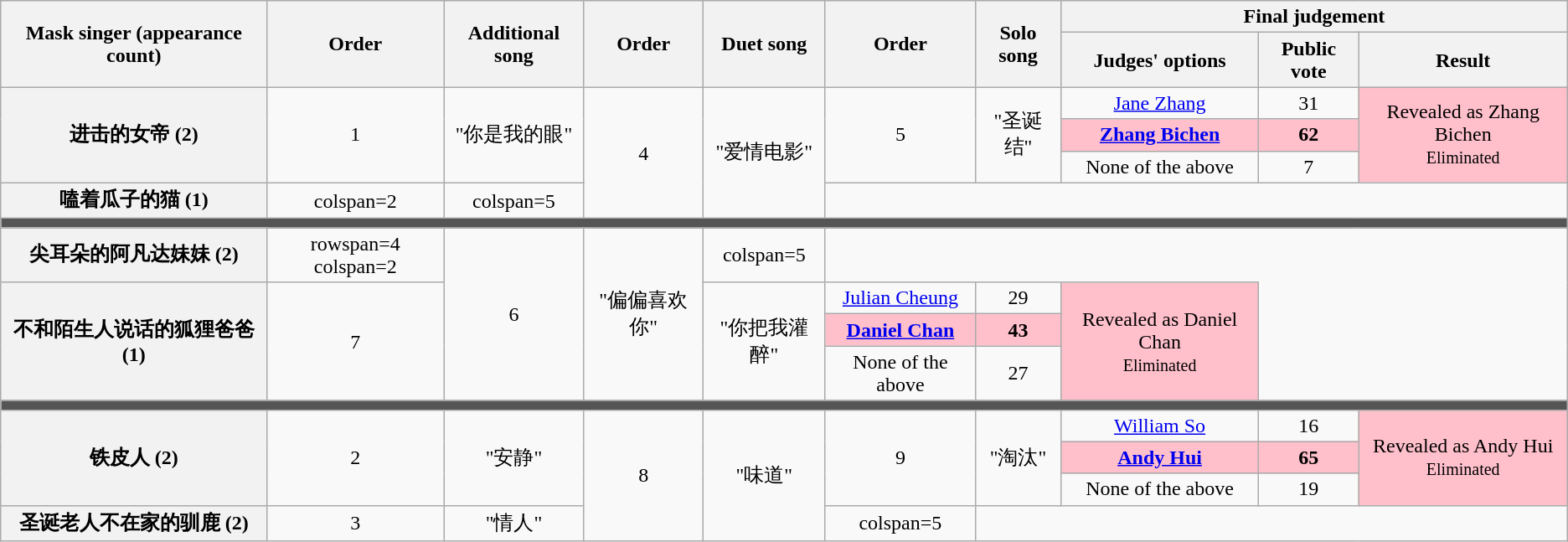<table class="wikitable plainrowheaders" style="text-align:center;">
<tr>
<th rowspan=2 scope="col">Mask singer (appearance count)</th>
<th rowspan=2 scope="col">Order</th>
<th rowspan=2 scope="col">Additional song</th>
<th rowspan=2 scope="col">Order</th>
<th rowspan=2 scope="col">Duet song</th>
<th rowspan=2 scope="col">Order</th>
<th rowspan=2 scope="col">Solo song</th>
<th scope="col" colspan=3>Final judgement</th>
</tr>
<tr>
<th scope="col">Judges' options</th>
<th scope="col">Public vote</th>
<th scope="col">Result</th>
</tr>
<tr>
<th rowspan=3 scope="row">进击的女帝 (2)</th>
<td rowspan=3>1</td>
<td rowspan=3>"你是我的眼"</td>
<td rowspan=4>4</td>
<td rowspan=4>"爱情电影"</td>
<td rowspan=3>5</td>
<td rowspan=3>"圣诞结"</td>
<td><a href='#'>Jane Zhang</a></td>
<td>31</td>
<td style="background:pink;" rowspan=3>Revealed as Zhang Bichen<br><small>Eliminated</small></td>
</tr>
<tr style="background:pink;">
<td><strong><a href='#'>Zhang Bichen</a></strong></td>
<td><strong>62</strong></td>
</tr>
<tr>
<td>None of the above</td>
<td>7</td>
</tr>
<tr>
<th scope="row">嗑着瓜子的猫 (1)</th>
<td>colspan=2 </td>
<td>colspan=5 </td>
</tr>
<tr>
<td colspan="10" style="background:#555;"></td>
</tr>
<tr>
<th scope="row">尖耳朵的阿凡达妹妹 (2)</th>
<td>rowspan=4  colspan=2 </td>
<td rowspan=4>6</td>
<td rowspan=4>"偏偏喜欢你"</td>
<td>colspan=5 </td>
</tr>
<tr>
<th rowspan=3 scope="row">不和陌生人说话的狐狸爸爸 (1) </th>
<td rowspan=3>7</td>
<td rowspan=3>"你把我灌醉"</td>
<td><a href='#'>Julian Cheung</a></td>
<td>29</td>
<td style="background:pink;" rowspan=3>Revealed as Daniel Chan<br><small>Eliminated</small></td>
</tr>
<tr style="background:pink;">
<td><strong><a href='#'>Daniel Chan</a></strong></td>
<td><strong>43</strong></td>
</tr>
<tr>
<td>None of the above</td>
<td>27</td>
</tr>
<tr>
<td colspan="10" style="background:#555;"></td>
</tr>
<tr>
<th rowspan=3 scope="row">铁皮人 (2)</th>
<td rowspan=3>2</td>
<td rowspan=3>"安静"</td>
<td rowspan=4>8</td>
<td rowspan=4>"味道"</td>
<td rowspan=3>9</td>
<td rowspan=3>"淘汰"</td>
<td><a href='#'>William So</a></td>
<td>16</td>
<td style="background:pink;" rowspan=3>Revealed as Andy Hui<br><small>Eliminated</small></td>
</tr>
<tr style="background:pink;">
<td><strong><a href='#'>Andy Hui</a></strong></td>
<td><strong>65</strong></td>
</tr>
<tr>
<td>None of the above</td>
<td>19</td>
</tr>
<tr>
<th scope="row">圣诞老人不在家的驯鹿 (2)</th>
<td>3</td>
<td>"情人"</td>
<td>colspan=5 </td>
</tr>
</table>
